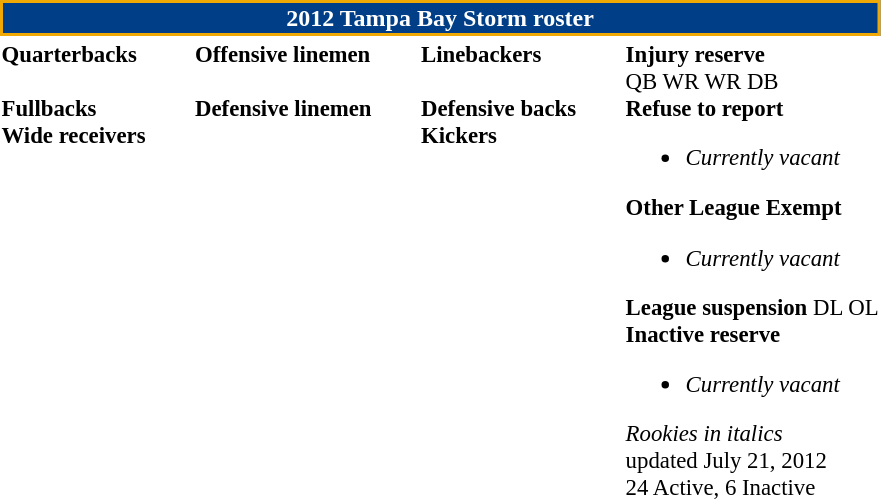<table class="toccolours" style="text-align: left;">
<tr>
<th colspan=7 style="background:#003F87; border: 2px solid #F0A804; color:white; text-align:center;"><strong>2012 Tampa Bay Storm roster</strong></th>
</tr>
<tr>
<td style="font-size: 95%;" valign="top"><strong>Quarterbacks</strong><br>
<br><strong>Fullbacks</strong>

<br><strong>Wide receivers</strong>




</td>
<td style="width: 25px;"></td>
<td style="font-size: 95%;" valign="top"><strong>Offensive linemen</strong><br>

<br><strong>Defensive linemen</strong>


</td>
<td style="width: 25px;"></td>
<td style="font-size: 95%;" valign="top"><strong>Linebackers</strong><br>
<br><strong>Defensive backs</strong>





<br><strong>Kickers</strong>
</td>
<td style="width: 25px;"></td>
<td style="font-size: 95%;" valign="top"><strong>Injury reserve</strong><br> QB
 WR
 WR
 DB<br><strong>Refuse to report</strong><ul><li><em>Currently vacant</em></li></ul><strong>Other League Exempt</strong><ul><li><em>Currently vacant</em></li></ul><strong>League suspension</strong>
 DL
 OL<br><strong>Inactive reserve</strong><ul><li><em>Currently vacant</em></li></ul>
<em>Rookies in italics</em><br>
<span></span> updated July 21, 2012<br>
24 Active, 6 Inactive
</td>
</tr>
<tr>
</tr>
</table>
